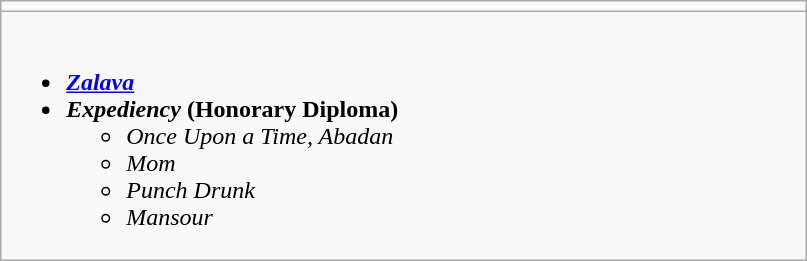<table class="wikitable">
<tr>
<td style="vertical-align:top; width:50%;"></td>
</tr>
<tr>
<td valign="top"><br><ul><li><strong><em><a href='#'>Zalava</a></em></strong></li><li><strong><em>Expediency</em></strong> <strong>(Honorary Diploma)</strong><ul><li><em>Once Upon a Time, Abadan</em></li><li><em>Mom</em></li><li><em>Punch Drunk</em></li><li><em>Mansour</em></li></ul></li></ul></td>
</tr>
</table>
